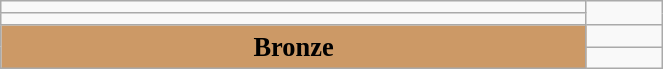<table class="wikitable" style=" text-align:center; font-size:110%;" width="35%">
<tr>
<td></td>
</tr>
<tr>
<td></td>
</tr>
<tr>
<td rowspan="2" bgcolor="#cc9966"><strong>Bronze</strong></td>
<td></td>
</tr>
<tr>
<td></td>
</tr>
</table>
